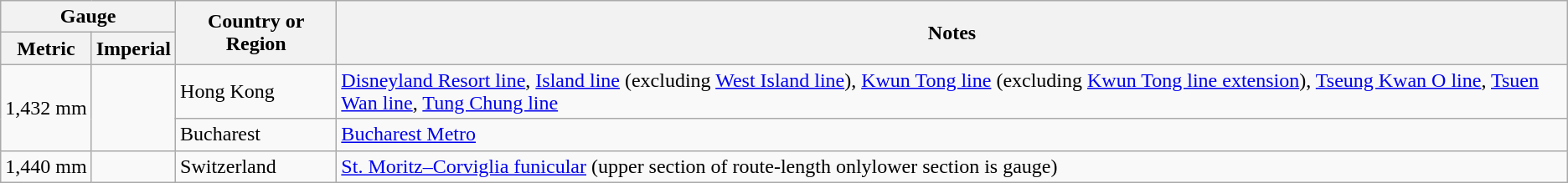<table class=wikitable>
<tr>
<th colspan=2>Gauge</th>
<th rowspan=2>Country or Region</th>
<th rowspan=2>Notes</th>
</tr>
<tr>
<th>Metric</th>
<th>Imperial</th>
</tr>
<tr>
<td rowspan="2">1,432 mm</td>
<td rowspan="2"></td>
<td>Hong Kong</td>
<td><a href='#'>Disneyland Resort line</a>, <a href='#'>Island line</a> (excluding <a href='#'>West Island line</a>), <a href='#'>Kwun Tong line</a> (excluding <a href='#'>Kwun Tong line extension</a>), <a href='#'>Tseung Kwan O line</a>, <a href='#'>Tsuen Wan line</a>, <a href='#'>Tung Chung line</a></td>
</tr>
<tr>
<td>Bucharest</td>
<td><a href='#'>Bucharest Metro</a></td>
</tr>
<tr>
<td>1,440 mm</td>
<td></td>
<td>Switzerland</td>
<td><a href='#'>St. Moritz–Corviglia funicular</a> (upper section of  route-length onlylower section is  gauge)</td>
</tr>
</table>
